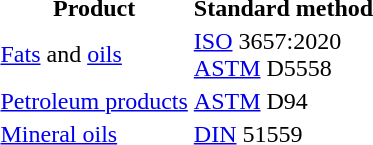<table>
<tr>
<th>Product</th>
<th>Standard method</th>
</tr>
<tr>
<td><a href='#'>Fats</a> and <a href='#'>oils</a></td>
<td><a href='#'>ISO</a> 3657:2020<br><a href='#'>ASTM</a> D5558</td>
</tr>
<tr>
<td><a href='#'>Petroleum products</a></td>
<td><a href='#'>ASTM</a> D94</td>
</tr>
<tr>
<td><a href='#'>Mineral oils</a></td>
<td><a href='#'>DIN</a> 51559</td>
</tr>
</table>
